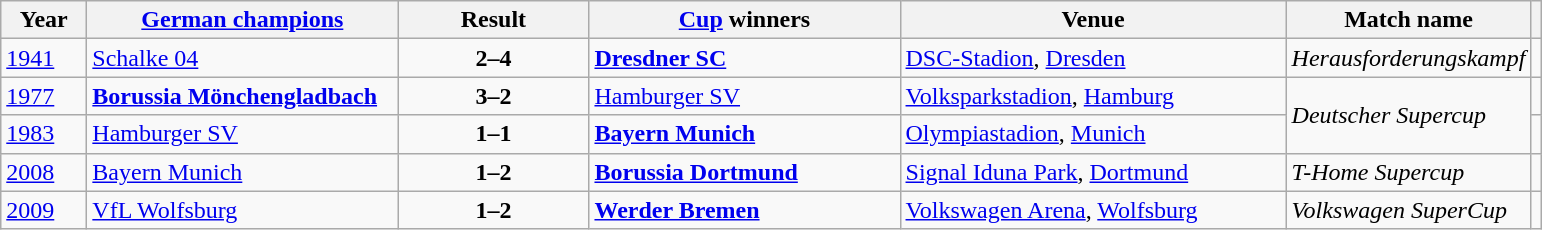<table class="wikitable">
<tr>
<th style="width:50px">Year</th>
<th style="width:200px"><a href='#'>German champions</a></th>
<th style="width:120px">Result</th>
<th style="width:200px"><a href='#'>Cup</a> winners</th>
<th style="width:250px">Venue</th>
<th style="width:150px">Match name</th>
<th></th>
</tr>
<tr>
<td><a href='#'>1941</a></td>
<td><a href='#'>Schalke 04</a></td>
<td align="center"><strong>2–4</strong></td>
<td><strong><a href='#'>Dresdner SC</a></strong></td>
<td><a href='#'>DSC-Stadion</a>, <a href='#'>Dresden</a></td>
<td><em>Herausforderungskampf</em></td>
<td></td>
</tr>
<tr>
<td><a href='#'>1977</a></td>
<td><strong><a href='#'>Borussia Mönchengladbach</a></strong></td>
<td align="center"><strong>3–2</strong></td>
<td><a href='#'>Hamburger SV</a></td>
<td><a href='#'>Volksparkstadion</a>, <a href='#'>Hamburg</a></td>
<td rowspan="2"><em>Deutscher Supercup</em></td>
<td></td>
</tr>
<tr>
<td><a href='#'>1983</a></td>
<td><a href='#'>Hamburger SV</a></td>
<td align="center"><strong>1–1</strong> </td>
<td><strong><a href='#'>Bayern Munich</a></strong></td>
<td><a href='#'>Olympiastadion</a>, <a href='#'>Munich</a></td>
<td></td>
</tr>
<tr>
<td><a href='#'>2008</a></td>
<td><a href='#'>Bayern Munich</a></td>
<td align="center"><strong>1–2</strong></td>
<td><strong><a href='#'>Borussia Dortmund</a></strong></td>
<td><a href='#'>Signal Iduna Park</a>, <a href='#'>Dortmund</a></td>
<td><em>T-Home Supercup</em></td>
<td></td>
</tr>
<tr>
<td><a href='#'>2009</a></td>
<td><a href='#'>VfL Wolfsburg</a></td>
<td align="center"><strong>1–2</strong></td>
<td><strong><a href='#'>Werder Bremen</a></strong></td>
<td><a href='#'>Volkswagen Arena</a>, <a href='#'>Wolfsburg</a></td>
<td><em>Volkswagen SuperCup</em></td>
<td></td>
</tr>
</table>
